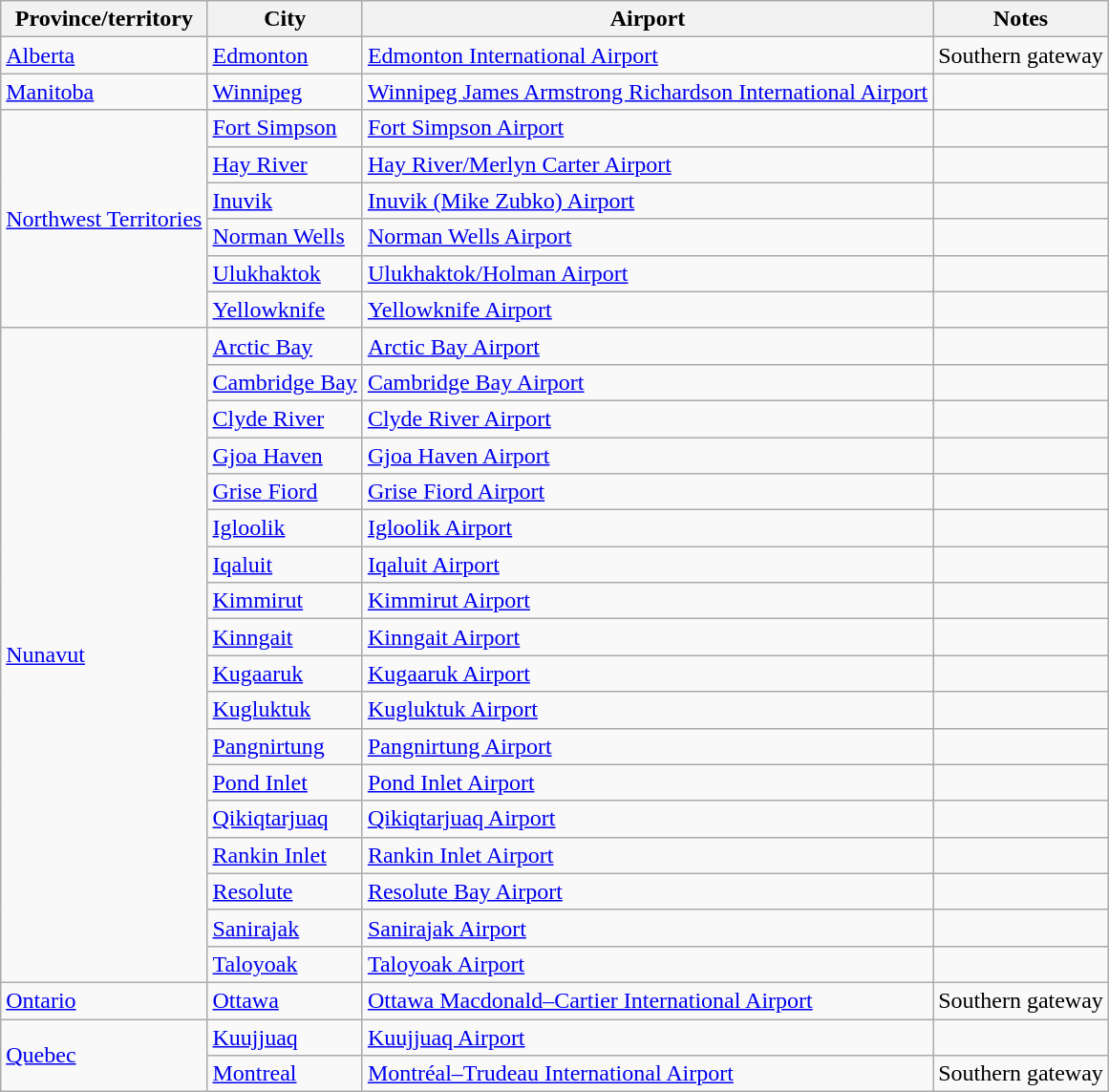<table class="wikitable">
<tr>
<th>Province/territory</th>
<th>City</th>
<th>Airport</th>
<th>Notes</th>
</tr>
<tr>
<td><a href='#'>Alberta</a></td>
<td><a href='#'>Edmonton</a></td>
<td><a href='#'>Edmonton International Airport</a></td>
<td>Southern gateway</td>
</tr>
<tr>
<td><a href='#'>Manitoba</a></td>
<td><a href='#'>Winnipeg</a></td>
<td><a href='#'>Winnipeg James Armstrong Richardson International Airport</a></td>
<td></td>
</tr>
<tr>
<td rowspan="6"><a href='#'>Northwest Territories</a></td>
<td><a href='#'>Fort Simpson</a></td>
<td><a href='#'>Fort Simpson Airport</a></td>
<td></td>
</tr>
<tr>
<td><a href='#'>Hay River</a></td>
<td><a href='#'>Hay River/Merlyn Carter Airport</a></td>
<td></td>
</tr>
<tr>
<td><a href='#'>Inuvik</a></td>
<td><a href='#'>Inuvik (Mike Zubko) Airport</a></td>
<td></td>
</tr>
<tr>
<td><a href='#'>Norman Wells</a></td>
<td><a href='#'>Norman Wells Airport</a></td>
<td></td>
</tr>
<tr>
<td><a href='#'>Ulukhaktok</a></td>
<td><a href='#'>Ulukhaktok/Holman Airport</a></td>
<td></td>
</tr>
<tr>
<td><a href='#'>Yellowknife</a></td>
<td><a href='#'>Yellowknife Airport</a></td>
<td></td>
</tr>
<tr>
<td rowspan="18"><a href='#'>Nunavut</a></td>
<td><a href='#'>Arctic Bay</a></td>
<td><a href='#'>Arctic Bay Airport</a></td>
<td></td>
</tr>
<tr>
<td><a href='#'>Cambridge Bay</a></td>
<td><a href='#'>Cambridge Bay Airport</a></td>
<td></td>
</tr>
<tr>
<td><a href='#'>Clyde River</a></td>
<td><a href='#'>Clyde River Airport</a></td>
<td></td>
</tr>
<tr>
<td><a href='#'>Gjoa Haven</a></td>
<td><a href='#'>Gjoa Haven Airport</a></td>
<td></td>
</tr>
<tr>
<td><a href='#'>Grise Fiord</a></td>
<td><a href='#'>Grise Fiord Airport</a></td>
<td></td>
</tr>
<tr>
<td><a href='#'>Igloolik</a></td>
<td><a href='#'>Igloolik Airport</a></td>
<td></td>
</tr>
<tr>
<td><a href='#'>Iqaluit</a></td>
<td><a href='#'>Iqaluit Airport</a></td>
<td></td>
</tr>
<tr>
<td><a href='#'>Kimmirut</a></td>
<td><a href='#'>Kimmirut Airport</a></td>
<td></td>
</tr>
<tr>
<td><a href='#'>Kinngait</a></td>
<td><a href='#'>Kinngait Airport</a></td>
<td></td>
</tr>
<tr>
<td><a href='#'>Kugaaruk</a></td>
<td><a href='#'>Kugaaruk Airport</a></td>
<td></td>
</tr>
<tr>
<td><a href='#'>Kugluktuk</a></td>
<td><a href='#'>Kugluktuk Airport</a></td>
<td></td>
</tr>
<tr>
<td><a href='#'>Pangnirtung</a></td>
<td><a href='#'>Pangnirtung Airport</a></td>
<td></td>
</tr>
<tr>
<td><a href='#'>Pond Inlet</a></td>
<td><a href='#'>Pond Inlet Airport</a></td>
<td></td>
</tr>
<tr>
<td><a href='#'>Qikiqtarjuaq</a></td>
<td><a href='#'>Qikiqtarjuaq Airport</a></td>
<td></td>
</tr>
<tr>
<td><a href='#'>Rankin Inlet</a></td>
<td><a href='#'>Rankin Inlet Airport</a></td>
<td></td>
</tr>
<tr>
<td><a href='#'>Resolute</a></td>
<td><a href='#'>Resolute Bay Airport</a></td>
<td></td>
</tr>
<tr>
<td><a href='#'>Sanirajak</a></td>
<td><a href='#'>Sanirajak Airport</a></td>
<td></td>
</tr>
<tr>
<td><a href='#'>Taloyoak</a></td>
<td><a href='#'>Taloyoak Airport</a></td>
<td></td>
</tr>
<tr>
<td><a href='#'>Ontario</a></td>
<td><a href='#'>Ottawa</a></td>
<td><a href='#'>Ottawa Macdonald–Cartier International Airport</a></td>
<td>Southern gateway</td>
</tr>
<tr>
<td rowspan="2"><a href='#'>Quebec</a></td>
<td><a href='#'>Kuujjuaq</a></td>
<td><a href='#'>Kuujjuaq Airport</a></td>
<td></td>
</tr>
<tr>
<td><a href='#'>Montreal</a></td>
<td><a href='#'>Montréal–Trudeau International Airport</a></td>
<td>Southern gateway</td>
</tr>
</table>
